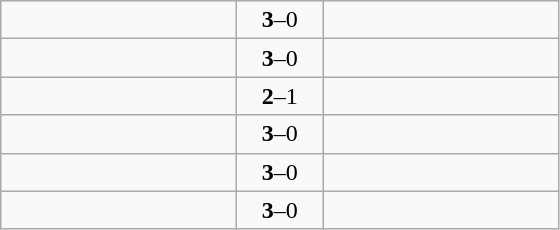<table class="wikitable">
<tr>
<td width=150><strong></strong></td>
<td style="width:50px" align=center><strong>3</strong>–0</td>
<td width=150></td>
</tr>
<tr>
<td width=150><strong></strong></td>
<td style="width:50px" align=center><strong>3</strong>–0</td>
<td width=150></td>
</tr>
<tr>
<td width=150><strong></strong></td>
<td style="width:50px" align=center><strong>2</strong>–1</td>
<td width=150></td>
</tr>
<tr>
<td width=150><strong></strong></td>
<td style="width:50px" align=center><strong>3</strong>–0</td>
<td width=150></td>
</tr>
<tr>
<td width=150><strong></strong></td>
<td style="width:50px" align=center><strong>3</strong>–0</td>
<td width=150></td>
</tr>
<tr>
<td width=150><strong></strong></td>
<td style="width:50px" align=center><strong>3</strong>–0</td>
<td width=150></td>
</tr>
</table>
